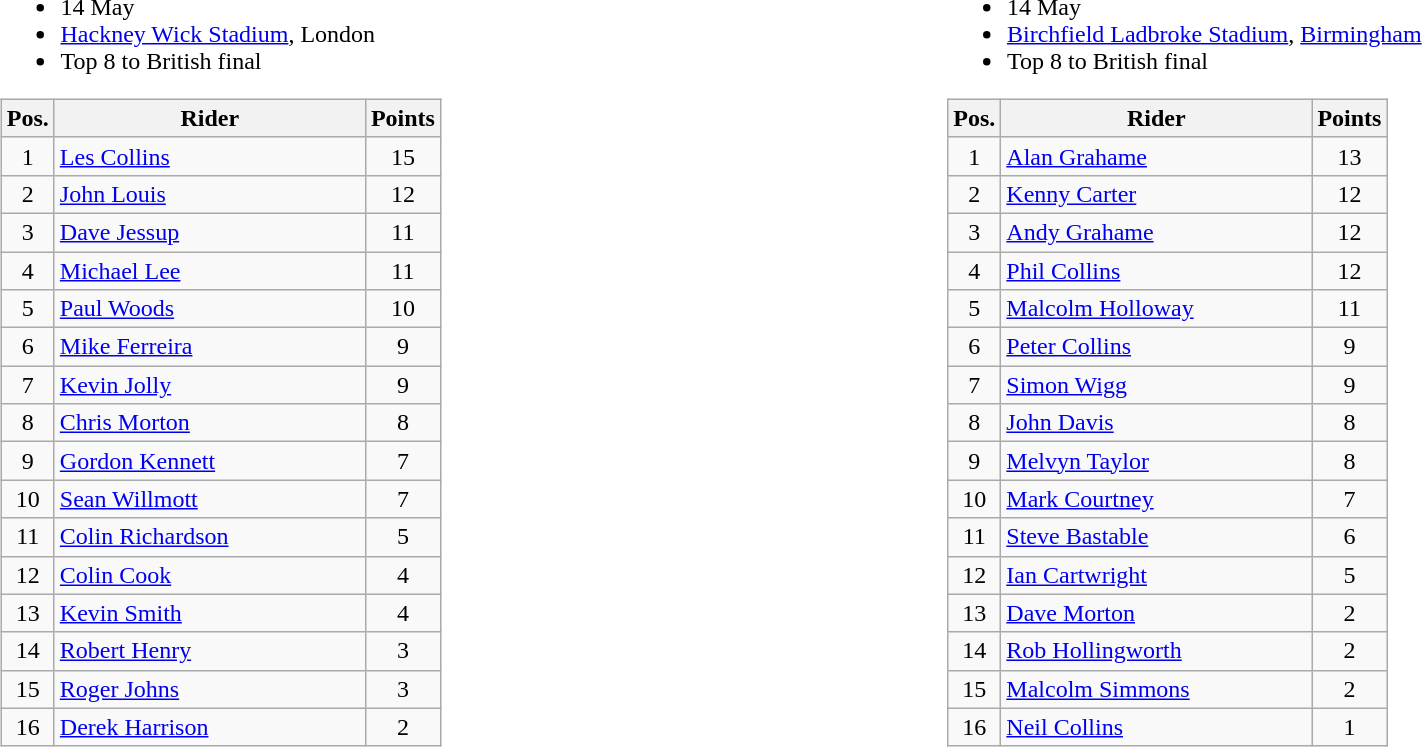<table width=100%>
<tr>
<td width=50% valign=top><br><ul><li>14 May</li><li> <a href='#'>Hackney Wick Stadium</a>, London</li><li>Top 8 to British final</li></ul><table class="wikitable" style="text-align:center;">
<tr>
<th width=25px>Pos.</th>
<th width=200px>Rider</th>
<th width=40px>Points</th>
</tr>
<tr>
<td>1</td>
<td align=left><a href='#'>Les Collins</a></td>
<td>15</td>
</tr>
<tr>
<td>2</td>
<td align=left><a href='#'>John Louis</a></td>
<td>12</td>
</tr>
<tr>
<td>3</td>
<td align=left><a href='#'>Dave Jessup</a></td>
<td>11</td>
</tr>
<tr>
<td>4</td>
<td align=left><a href='#'>Michael Lee</a></td>
<td>11</td>
</tr>
<tr>
<td>5</td>
<td align=left><a href='#'>Paul Woods</a></td>
<td>10</td>
</tr>
<tr>
<td>6</td>
<td align=left><a href='#'>Mike Ferreira</a></td>
<td>9</td>
</tr>
<tr>
<td>7</td>
<td align=left><a href='#'>Kevin Jolly</a></td>
<td>9</td>
</tr>
<tr>
<td>8</td>
<td align=left><a href='#'>Chris Morton</a></td>
<td>8</td>
</tr>
<tr>
<td>9</td>
<td align=left><a href='#'>Gordon Kennett</a></td>
<td>7</td>
</tr>
<tr>
<td>10</td>
<td align=left><a href='#'>Sean Willmott</a></td>
<td>7</td>
</tr>
<tr>
<td>11</td>
<td align=left><a href='#'>Colin Richardson</a></td>
<td>5</td>
</tr>
<tr>
<td>12</td>
<td align=left><a href='#'>Colin Cook</a></td>
<td>4</td>
</tr>
<tr>
<td>13</td>
<td align=left><a href='#'>Kevin Smith</a></td>
<td>4</td>
</tr>
<tr>
<td>14</td>
<td align=left><a href='#'>Robert Henry</a></td>
<td>3</td>
</tr>
<tr>
<td>15</td>
<td align=left><a href='#'>Roger Johns</a></td>
<td>3</td>
</tr>
<tr>
<td>16</td>
<td align=left><a href='#'>Derek Harrison</a></td>
<td>2</td>
</tr>
</table>
</td>
<td width=50% valign=top><br><ul><li>14 May</li><li> <a href='#'>Birchfield Ladbroke Stadium</a>, <a href='#'>Birmingham</a></li><li>Top 8 to British final</li></ul><table class="wikitable" style="text-align:center;">
<tr>
<th width=25px>Pos.</th>
<th width=200px>Rider</th>
<th width=40px>Points</th>
</tr>
<tr>
<td>1</td>
<td align=left><a href='#'>Alan Grahame</a></td>
<td>13</td>
</tr>
<tr>
<td>2</td>
<td align=left><a href='#'>Kenny Carter</a></td>
<td>12</td>
</tr>
<tr>
<td>3</td>
<td align=left><a href='#'>Andy Grahame</a></td>
<td>12</td>
</tr>
<tr>
<td>4</td>
<td align=left><a href='#'>Phil Collins</a></td>
<td>12</td>
</tr>
<tr>
<td>5</td>
<td align=left><a href='#'>Malcolm Holloway</a></td>
<td>11</td>
</tr>
<tr>
<td>6</td>
<td align=left><a href='#'>Peter Collins</a></td>
<td>9</td>
</tr>
<tr>
<td>7</td>
<td align=left><a href='#'>Simon Wigg</a></td>
<td>9</td>
</tr>
<tr>
<td>8</td>
<td align=left><a href='#'>John Davis</a></td>
<td>8</td>
</tr>
<tr>
<td>9</td>
<td align=left><a href='#'>Melvyn Taylor</a></td>
<td>8</td>
</tr>
<tr>
<td>10</td>
<td align=left><a href='#'>Mark Courtney</a></td>
<td>7</td>
</tr>
<tr>
<td>11</td>
<td align=left><a href='#'>Steve Bastable</a></td>
<td>6</td>
</tr>
<tr>
<td>12</td>
<td align=left><a href='#'>Ian Cartwright</a></td>
<td>5</td>
</tr>
<tr>
<td>13</td>
<td align=left><a href='#'>Dave Morton</a></td>
<td>2</td>
</tr>
<tr>
<td>14</td>
<td align=left><a href='#'>Rob Hollingworth</a></td>
<td>2</td>
</tr>
<tr>
<td>15</td>
<td align=left><a href='#'>Malcolm Simmons</a></td>
<td>2</td>
</tr>
<tr>
<td>16</td>
<td align=left><a href='#'>Neil Collins</a></td>
<td>1</td>
</tr>
</table>
</td>
</tr>
</table>
